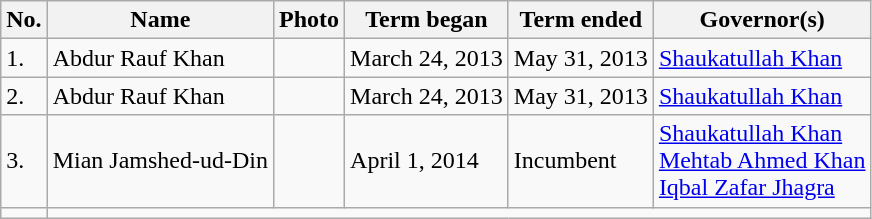<table class="wikitable">
<tr>
<th>No.</th>
<th>Name</th>
<th>Photo</th>
<th>Term began</th>
<th>Term ended</th>
<th>Governor(s)</th>
</tr>
<tr>
<td>1.</td>
<td>Abdur Rauf Khan</td>
<td></td>
<td>March 24, 2013</td>
<td>May 31, 2013</td>
<td><a href='#'>Shaukatullah Khan</a></td>
</tr>
<tr>
<td>2.</td>
<td>Abdur Rauf Khan</td>
<td></td>
<td>March 24, 2013</td>
<td>May 31, 2013</td>
<td><a href='#'>Shaukatullah Khan</a></td>
</tr>
<tr>
<td>3.</td>
<td>Mian Jamshed-ud-Din</td>
<td></td>
<td>April 1, 2014</td>
<td>Incumbent</td>
<td><a href='#'>Shaukatullah Khan</a><br><a href='#'>Mehtab Ahmed Khan</a><br><a href='#'>Iqbal Zafar Jhagra</a></td>
</tr>
<tr>
<td></td>
</tr>
</table>
